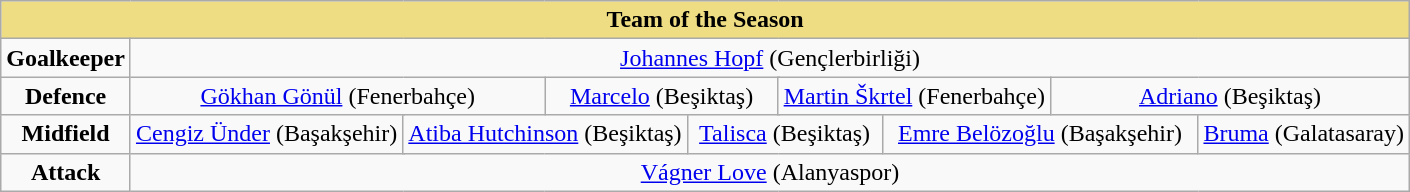<table class="wikitable" style="text-align:center">
<tr>
<th colspan="21" style="background-color: #eedd82">Team of the Season</th>
</tr>
<tr>
<td><strong>Goalkeeper</strong></td>
<td colspan="20"> <a href='#'>Johannes Hopf</a> (Gençlerbirliği)</td>
</tr>
<tr>
<td><strong>Defence</strong></td>
<td colspan="5"> <a href='#'>Gökhan Gönül</a> (Fenerbahçe)</td>
<td colspan="5"> <a href='#'>Marcelo</a> (Beşiktaş)</td>
<td colspan="5"> <a href='#'>Martin Škrtel</a> (Fenerbahçe)</td>
<td colspan="5"> <a href='#'>Adriano</a> (Beşiktaş)</td>
</tr>
<tr>
<td><strong>Midfield</strong></td>
<td colspan="4"> <a href='#'>Cengiz Ünder</a> (Başakşehir)</td>
<td colspan="4"> <a href='#'>Atiba Hutchinson</a> (Beşiktaş)</td>
<td colspan="4"> <a href='#'>Talisca</a> (Beşiktaş)</td>
<td colspan="4"> <a href='#'>Emre Belözoğlu</a> (Başakşehir)</td>
<td colspan="4"> <a href='#'>Bruma</a> (Galatasaray)</td>
</tr>
<tr>
<td><strong>Attack</strong></td>
<td colspan="20"> <a href='#'>Vágner Love</a> (Alanyaspor)</td>
</tr>
</table>
